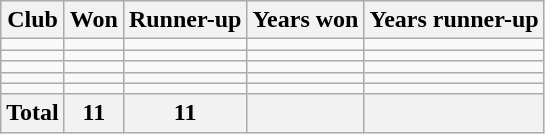<table class="wikitable sortable">
<tr>
<th>Club</th>
<th>Won</th>
<th>Runner-up</th>
<th>Years won</th>
<th>Years runner-up</th>
</tr>
<tr>
<td></td>
<td></td>
<td></td>
<td></td>
<td></td>
</tr>
<tr>
<td></td>
<td></td>
<td></td>
<td></td>
<td></td>
</tr>
<tr>
<td></td>
<td></td>
<td></td>
<td></td>
<td></td>
</tr>
<tr>
<td></td>
<td></td>
<td></td>
<td></td>
<td></td>
</tr>
<tr>
<td></td>
<td></td>
<td></td>
<td></td>
<td></td>
</tr>
<tr>
<th>Total</th>
<th>11</th>
<th>11</th>
<th></th>
<th></th>
</tr>
</table>
